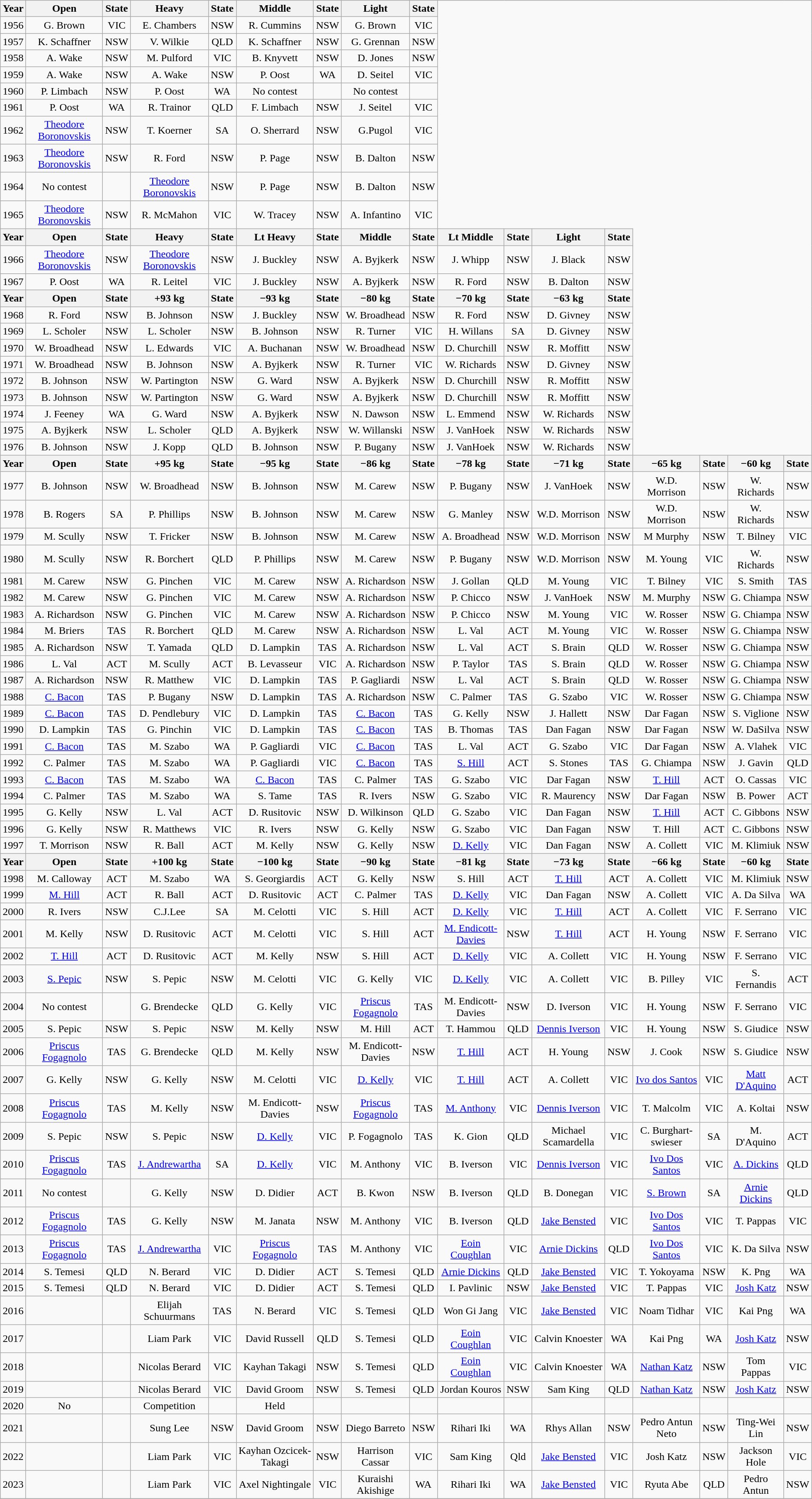<table class="wikitable"  style="text-align:center">
<tr>
<th>Year</th>
<th>Open</th>
<th>State</th>
<th>Heavy</th>
<th>State</th>
<th>Middle</th>
<th>State</th>
<th>Light</th>
<th>State</th>
</tr>
<tr>
<td>1956</td>
<td>G. Brown</td>
<td>VIC</td>
<td>E. Chambers</td>
<td>NSW</td>
<td>R. Cummins</td>
<td>NSW</td>
<td>G. Brown</td>
<td>VIC</td>
</tr>
<tr>
<td>1957</td>
<td>K. Schaffner</td>
<td>NSW</td>
<td>V. Wilkie</td>
<td>QLD</td>
<td>K. Schaffner</td>
<td>NSW</td>
<td>G. Grennan</td>
<td>NSW</td>
</tr>
<tr>
<td>1958</td>
<td>A. Wake</td>
<td>NSW</td>
<td>M. Pulford</td>
<td>VIC</td>
<td>B. Knyvett</td>
<td>NSW</td>
<td>D. Jones</td>
<td>NSW</td>
</tr>
<tr>
<td>1959</td>
<td>A. Wake</td>
<td>NSW</td>
<td>A. Wake</td>
<td>NSW</td>
<td>P. Oost</td>
<td>WA</td>
<td>D. Seitel</td>
<td>VIC</td>
</tr>
<tr>
<td>1960</td>
<td>P. Limbach</td>
<td>NSW</td>
<td>P. Oost</td>
<td>WA</td>
<td>No contest</td>
<td></td>
<td>No contest</td>
<td></td>
</tr>
<tr>
<td>1961</td>
<td>P. Oost</td>
<td>WA</td>
<td>R. Trainor</td>
<td>QLD</td>
<td>F. Limbach</td>
<td>NSW</td>
<td>J. Seitel</td>
<td>VIC</td>
</tr>
<tr>
<td>1962</td>
<td><a href='#'>Theodore Boronovskis</a></td>
<td>NSW</td>
<td>T. Koerner</td>
<td>SA</td>
<td>O. Sherrard</td>
<td>NSW</td>
<td>G.Pugol</td>
<td>VIC</td>
</tr>
<tr>
<td>1963</td>
<td><a href='#'>Theodore Boronovskis</a></td>
<td>NSW</td>
<td>R. Ford</td>
<td>NSW</td>
<td>P. Page</td>
<td>NSW</td>
<td>B. Dalton</td>
<td>NSW</td>
</tr>
<tr>
<td>1964</td>
<td>No contest</td>
<td></td>
<td><a href='#'>Theodore Boronovskis</a></td>
<td>NSW</td>
<td>P. Page</td>
<td>NSW</td>
<td>B. Dalton</td>
<td>NSW</td>
</tr>
<tr>
<td>1965</td>
<td><a href='#'>Theodore Boronovskis</a></td>
<td>NSW</td>
<td>R. McMahon</td>
<td>VIC</td>
<td>W. Tracey</td>
<td>NSW</td>
<td>A. Infantino</td>
<td>VIC</td>
</tr>
<tr>
<th>Year</th>
<th>Open</th>
<th>State</th>
<th>Heavy</th>
<th>State</th>
<th>Lt Heavy</th>
<th>State</th>
<th>Middle</th>
<th>State</th>
<th>Lt Middle</th>
<th>State</th>
<th>Light</th>
<th>State</th>
</tr>
<tr>
<td>1966</td>
<td><a href='#'>Theodore Boronovskis</a></td>
<td>NSW</td>
<td><a href='#'>Theodore Boronovskis</a></td>
<td>NSW</td>
<td>J. Buckley</td>
<td>NSW</td>
<td>A. Byjkerk</td>
<td>NSW</td>
<td>J. Whipp</td>
<td>NSW</td>
<td>J. Black</td>
<td>NSW</td>
</tr>
<tr>
<td>1967</td>
<td>P. Oost</td>
<td>WA</td>
<td>R. Leitel</td>
<td>VIC</td>
<td>J. Buckley</td>
<td>NSW</td>
<td>A. Byjkerk</td>
<td>NSW</td>
<td>R. Ford</td>
<td>NSW</td>
<td>B. Dalton</td>
<td>NSW</td>
</tr>
<tr>
<th>Year</th>
<th>Open</th>
<th>State</th>
<th>+93 kg</th>
<th>State</th>
<th>−93 kg</th>
<th>State</th>
<th>−80 kg</th>
<th>State</th>
<th>−70 kg</th>
<th>State</th>
<th>−63 kg</th>
<th>State</th>
</tr>
<tr>
<td>1968</td>
<td>R. Ford</td>
<td>NSW</td>
<td>B. Johnson</td>
<td>NSW</td>
<td>J. Buckley</td>
<td>NSW</td>
<td>W. Broadhead</td>
<td>NSW</td>
<td>R. Ford</td>
<td>NSW</td>
<td>D. Givney</td>
<td>NSW</td>
</tr>
<tr>
<td>1969</td>
<td>L. Scholer</td>
<td>NSW</td>
<td>L. Scholer</td>
<td>NSW</td>
<td>B. Johnson</td>
<td>NSW</td>
<td>R. Turner</td>
<td>VIC</td>
<td>H. Willans</td>
<td>SA</td>
<td>D. Givney</td>
<td>NSW</td>
</tr>
<tr>
<td>1970</td>
<td>W. Broadhead</td>
<td>NSW</td>
<td>L. Edwards</td>
<td>VIC</td>
<td>A. Buchanan</td>
<td>NSW</td>
<td>W. Broadhead</td>
<td>NSW</td>
<td>D. Churchill</td>
<td>NSW</td>
<td>R. Moffitt</td>
<td>NSW</td>
</tr>
<tr>
<td>1971</td>
<td>W. Broadhead</td>
<td>NSW</td>
<td>B. Johnson</td>
<td>NSW</td>
<td>A. Byjkerk</td>
<td>NSW</td>
<td>R. Turner</td>
<td>VIC</td>
<td>W. Richards</td>
<td>NSW</td>
<td>D. Givney</td>
<td>NSW</td>
</tr>
<tr>
<td>1972</td>
<td>B. Johnson</td>
<td>NSW</td>
<td>W. Partington</td>
<td>NSW</td>
<td>G. Ward</td>
<td>NSW</td>
<td>A. Byjkerk</td>
<td>NSW</td>
<td>D. Churchill</td>
<td>NSW</td>
<td>R. Moffitt</td>
<td>NSW</td>
</tr>
<tr>
<td>1973</td>
<td>B. Johnson</td>
<td>NSW</td>
<td>W. Partington</td>
<td>NSW</td>
<td>G. Ward</td>
<td>NSW</td>
<td>A. Byjkerk</td>
<td>NSW</td>
<td>D. Churchill</td>
<td>NSW</td>
<td>R. Moffitt</td>
<td>NSW</td>
</tr>
<tr>
<td>1974</td>
<td>J. Feeney</td>
<td>WA</td>
<td>G. Ward</td>
<td>NSW</td>
<td>A. Byjkerk</td>
<td>NSW</td>
<td>N. Dawson</td>
<td>NSW</td>
<td>L. Emmend</td>
<td>NSW</td>
<td>W. Richards</td>
<td>NSW</td>
</tr>
<tr>
<td>1975</td>
<td>A. Byjkerk</td>
<td>NSW</td>
<td>L. Scholer</td>
<td>QLD</td>
<td>A. Byjkerk</td>
<td>NSW</td>
<td>W. Willanski</td>
<td>NSW</td>
<td>J. VanHoek</td>
<td>NSW</td>
<td>W. Richards</td>
<td>NSW</td>
</tr>
<tr>
<td>1976</td>
<td>B. Johnson</td>
<td>NSW</td>
<td>J. Kopp</td>
<td>QLD</td>
<td>B. Johnson</td>
<td>NSW</td>
<td>P. Bugany</td>
<td>NSW</td>
<td>J. VanHoek</td>
<td>NSW</td>
<td>W. Richards</td>
<td>NSW</td>
</tr>
<tr>
<th>Year</th>
<th>Open</th>
<th>State</th>
<th>+95 kg</th>
<th>State</th>
<th>−95 kg</th>
<th>State</th>
<th>−86 kg</th>
<th>State</th>
<th>−78 kg</th>
<th>State</th>
<th>−71 kg</th>
<th>State</th>
<th>−65 kg</th>
<th>State</th>
<th>−60 kg</th>
<th>State</th>
</tr>
<tr>
<td>1977</td>
<td>B. Johnson</td>
<td>NSW</td>
<td>W. Broadhead</td>
<td>NSW</td>
<td>B. Johnson</td>
<td>NSW</td>
<td>M. Carew</td>
<td>NSW</td>
<td>P. Bugany</td>
<td>NSW</td>
<td>J. VanHoek</td>
<td>NSW</td>
<td>W.D. Morrison</td>
<td>NSW</td>
<td>W. Richards</td>
<td>NSW</td>
</tr>
<tr>
<td>1978</td>
<td>B. Rogers</td>
<td>SA</td>
<td>P. Phillips</td>
<td>NSW</td>
<td>B. Johnson</td>
<td>NSW</td>
<td>M. Carew</td>
<td>NSW</td>
<td>G. Manley</td>
<td>NSW</td>
<td>W.D. Morrison</td>
<td>NSW</td>
<td>W.D. Morrison</td>
<td>NSW</td>
<td>W. Richards</td>
<td>NSW</td>
</tr>
<tr>
<td>1979</td>
<td>M. Scully</td>
<td>NSW</td>
<td>T. Fricker</td>
<td>NSW</td>
<td>B. Johnson</td>
<td>NSW</td>
<td>M. Carew</td>
<td>NSW</td>
<td>A. Broadhead</td>
<td>NSW</td>
<td>W.D. Morrison</td>
<td>NSW</td>
<td>M Murphy</td>
<td>NSW</td>
<td>T. Bilney</td>
<td>VIC</td>
</tr>
<tr>
<td>1980</td>
<td>M. Scully</td>
<td>NSW</td>
<td>R. Borchert</td>
<td>QLD</td>
<td>P. Phillips</td>
<td>NSW</td>
<td>M. Carew</td>
<td>NSW</td>
<td>P. Bugany</td>
<td>NSW</td>
<td>W.D. Morrison</td>
<td>NSW</td>
<td>M. Young</td>
<td>VIC</td>
<td>W. Richards</td>
<td>NSW</td>
</tr>
<tr>
<td>1981</td>
<td>M. Carew</td>
<td>NSW</td>
<td>G. Pinchen</td>
<td>VIC</td>
<td>M. Carew</td>
<td>NSW</td>
<td>A. Richardson</td>
<td>NSW</td>
<td>J. Gollan</td>
<td>QLD</td>
<td>M. Young</td>
<td>VIC</td>
<td>T. Bilney</td>
<td>VIC</td>
<td>S. Smith</td>
<td>TAS</td>
</tr>
<tr>
<td>1982</td>
<td>M. Carew</td>
<td>NSW</td>
<td>G. Pinchen</td>
<td>VIC</td>
<td>M. Carew</td>
<td>NSW</td>
<td>A. Richardson</td>
<td>NSW</td>
<td>P. Chicco</td>
<td>NSW</td>
<td>J. VanHoek</td>
<td>NSW</td>
<td>M. Murphy</td>
<td>NSW</td>
<td>G. Chiampa</td>
<td>NSW</td>
</tr>
<tr>
<td>1983</td>
<td>A. Richardson</td>
<td>NSW</td>
<td>G. Pinchen</td>
<td>VIC</td>
<td>M. Carew</td>
<td>NSW</td>
<td>A. Richardson</td>
<td>NSW</td>
<td>P. Chicco</td>
<td>NSW</td>
<td>M. Young</td>
<td>VIC</td>
<td>W. Rosser</td>
<td>NSW</td>
<td>G. Chiampa</td>
<td>NSW</td>
</tr>
<tr>
<td>1984</td>
<td>M. Briers</td>
<td>TAS</td>
<td>R. Borchert</td>
<td>QLD</td>
<td>M. Carew</td>
<td>NSW</td>
<td>A. Richardson</td>
<td>NSW</td>
<td>L. Val</td>
<td>ACT</td>
<td>M. Young</td>
<td>VIC</td>
<td>W. Rosser</td>
<td>NSW</td>
<td>G. Chiampa</td>
<td>NSW</td>
</tr>
<tr>
<td>1985</td>
<td>A. Richardson</td>
<td>NSW</td>
<td>T. Yamada</td>
<td>QLD</td>
<td>D. Lampkin</td>
<td>TAS</td>
<td>A. Richardson</td>
<td>NSW</td>
<td>L. Val</td>
<td>ACT</td>
<td>S. Brain</td>
<td>QLD</td>
<td>W. Rosser</td>
<td>NSW</td>
<td>G. Chiampa</td>
<td>NSW</td>
</tr>
<tr>
<td>1986</td>
<td>L. Val</td>
<td>ACT</td>
<td>M. Scully</td>
<td>ACT</td>
<td>B. Levasseur</td>
<td>VIC</td>
<td>A. Richardson</td>
<td>NSW</td>
<td>P. Taylor</td>
<td>TAS</td>
<td>S. Brain</td>
<td>QLD</td>
<td>W. Rosser</td>
<td>NSW</td>
<td>G. Chiampa</td>
<td>NSW</td>
</tr>
<tr>
<td>1987</td>
<td>A. Richardson</td>
<td>NSW</td>
<td>R. Matthew</td>
<td>VIC</td>
<td>D. Lampkin</td>
<td>TAS</td>
<td>P. Gagliardi</td>
<td>NSW</td>
<td>L. Val</td>
<td>ACT</td>
<td>S. Brain</td>
<td>QLD</td>
<td>W. Rosser</td>
<td>NSW</td>
<td>G. Chiampa</td>
<td>NSW</td>
</tr>
<tr>
<td>1988</td>
<td><a href='#'>C. Bacon</a></td>
<td>TAS</td>
<td>P. Bugany</td>
<td>NSW</td>
<td>D. Lampkin</td>
<td>TAS</td>
<td>A. Richardson</td>
<td>NSW</td>
<td>C. Palmer</td>
<td>TAS</td>
<td>G. Szabo</td>
<td>VIC</td>
<td>W. Rosser</td>
<td>NSW</td>
<td>G. Chiampa</td>
<td>NSW</td>
</tr>
<tr>
<td>1989</td>
<td><a href='#'>C. Bacon</a></td>
<td>TAS</td>
<td>D. Pendlebury</td>
<td>VIC</td>
<td>D. Lampkin</td>
<td>TAS</td>
<td><a href='#'>C. Bacon</a></td>
<td>TAS</td>
<td>G. Kelly</td>
<td>NSW</td>
<td>J. Hallett</td>
<td>NSW</td>
<td>Dar Fagan</td>
<td>NSW</td>
<td>S. Viglione</td>
<td>NSW</td>
</tr>
<tr>
<td>1990</td>
<td>D. Lampkin</td>
<td>TAS</td>
<td>G. Pinchin</td>
<td>VIC</td>
<td>D. Lampkin</td>
<td>TAS</td>
<td><a href='#'>C. Bacon</a></td>
<td>TAS</td>
<td>B. Thomas</td>
<td>TAS</td>
<td>Dan Fagan</td>
<td>NSW</td>
<td>Dar Fagan</td>
<td>NSW</td>
<td>W. DaSilva</td>
<td>NSW</td>
</tr>
<tr>
<td>1991</td>
<td><a href='#'>C. Bacon</a></td>
<td>TAS</td>
<td>M. Szabo</td>
<td>WA</td>
<td>P. Gagliardi</td>
<td>VIC</td>
<td><a href='#'>C. Bacon</a></td>
<td>TAS</td>
<td>L. Val</td>
<td>ACT</td>
<td>G. Szabo</td>
<td>VIC</td>
<td>Dar Fagan</td>
<td>NSW</td>
<td>A. Vlahek</td>
<td>VIC</td>
</tr>
<tr>
<td>1992</td>
<td>C. Palmer</td>
<td>TAS</td>
<td>M. Szabo</td>
<td>WA</td>
<td>P. Gagliardi</td>
<td>VIC</td>
<td><a href='#'>C. Bacon</a></td>
<td>TAS</td>
<td><a href='#'>S. Hill</a></td>
<td>ACT</td>
<td>S. Stones</td>
<td>TAS</td>
<td>G. Chiampa</td>
<td>NSW</td>
<td>J. Gavin</td>
<td>QLD</td>
</tr>
<tr>
<td>1993</td>
<td><a href='#'>C. Bacon</a></td>
<td>TAS</td>
<td>M. Szabo</td>
<td>WA</td>
<td><a href='#'>C. Bacon</a></td>
<td>TAS</td>
<td>C. Palmer</td>
<td>TAS</td>
<td>G. Szabo</td>
<td>VIC</td>
<td>Dar Fagan</td>
<td>NSW</td>
<td><a href='#'>T. Hill</a></td>
<td>ACT</td>
<td>O. Cassas</td>
<td>VIC</td>
</tr>
<tr>
<td>1994</td>
<td>C. Palmer</td>
<td>TAS</td>
<td>M. Szabo</td>
<td>WA</td>
<td>S. Tame</td>
<td>TAS</td>
<td>R. Ivers</td>
<td>NSW</td>
<td>G. Szabo</td>
<td>VIC</td>
<td>R. Maurency</td>
<td>NSW</td>
<td>Dar Fagan</td>
<td>NSW</td>
<td>B. Power</td>
<td>ACT</td>
</tr>
<tr>
<td>1995</td>
<td>G. Kelly</td>
<td>NSW</td>
<td>L. Val</td>
<td>ACT</td>
<td>D. Rusitovic</td>
<td>NSW</td>
<td>D. Wilkinson</td>
<td>QLD</td>
<td>G. Szabo</td>
<td>VIC</td>
<td>Dan Fagan</td>
<td>NSW</td>
<td><a href='#'>T. Hill</a></td>
<td>ACT</td>
<td>C. Gibbons</td>
<td>NSW</td>
</tr>
<tr>
<td>1996</td>
<td>G. Kelly</td>
<td>NSW</td>
<td>R. Matthews</td>
<td>VIC</td>
<td>R. Ivers</td>
<td>NSW</td>
<td>G. Kelly</td>
<td>NSW</td>
<td>G. Szabo</td>
<td>VIC</td>
<td>Dan Fagan</td>
<td>NSW</td>
<td>T. Hill</td>
<td>ACT</td>
<td>C. Gibbons</td>
<td>NSW</td>
</tr>
<tr>
<td>1997</td>
<td>T. Morrison</td>
<td>NSW</td>
<td>R. Ball</td>
<td>ACT</td>
<td>M. Kelly</td>
<td>NSW</td>
<td>G. Kelly</td>
<td>NSW</td>
<td><a href='#'>D. Kelly</a></td>
<td>VIC</td>
<td>Dan Fagan</td>
<td>NSW</td>
<td>A. Collett</td>
<td>VIC</td>
<td>M. Klimiuk</td>
<td>NSW</td>
</tr>
<tr>
<th>Year</th>
<th>Open</th>
<th>State</th>
<th>+100 kg</th>
<th>State</th>
<th>−100 kg</th>
<th>State</th>
<th>−90 kg</th>
<th>State</th>
<th>−81 kg</th>
<th>State</th>
<th>−73 kg</th>
<th>State</th>
<th>−66 kg</th>
<th>State</th>
<th>−60 kg</th>
<th>State</th>
</tr>
<tr>
<td>1998</td>
<td>M. Calloway</td>
<td>ACT</td>
<td>M. Szabo</td>
<td>WA</td>
<td>S. Georgiardis</td>
<td>ACT</td>
<td>G. Kelly</td>
<td>NSW</td>
<td>S. Hill</td>
<td>ACT</td>
<td><a href='#'>T. Hill</a></td>
<td>ACT</td>
<td>A. Collett</td>
<td>VIC</td>
<td>M. Klimiuk</td>
<td>NSW</td>
</tr>
<tr>
<td>1999</td>
<td><a href='#'>M. Hill</a></td>
<td>ACT</td>
<td>R. Ball</td>
<td>ACT</td>
<td>D. Rusitovic</td>
<td>ACT</td>
<td>C. Palmer</td>
<td>TAS</td>
<td><a href='#'>D. Kelly</a></td>
<td>VIC</td>
<td>Dan Fagan</td>
<td>NSW</td>
<td>A. Collett</td>
<td>VIC</td>
<td>A. Da Silva</td>
<td>WA</td>
</tr>
<tr>
<td>2000</td>
<td>R. Ivers</td>
<td>NSW</td>
<td>C.J.Lee</td>
<td>SA</td>
<td>M. Celotti</td>
<td>VIC</td>
<td>S. Hill</td>
<td>ACT</td>
<td><a href='#'>D. Kelly</a></td>
<td>VIC</td>
<td><a href='#'>T. Hill</a></td>
<td>ACT</td>
<td>A. Collett</td>
<td>VIC</td>
<td>F. Serrano</td>
<td>VIC</td>
</tr>
<tr>
<td>2001</td>
<td>M. Kelly</td>
<td>NSW</td>
<td>D. Rusitovic</td>
<td>ACT</td>
<td>M. Celotti</td>
<td>VIC</td>
<td>S. Hill</td>
<td>ACT</td>
<td><a href='#'>M. Endicott-Davies</a></td>
<td>NSW</td>
<td><a href='#'>T. Hill</a></td>
<td>ACT</td>
<td>H. Young</td>
<td>NSW</td>
<td>F. Serrano</td>
<td>VIC</td>
</tr>
<tr>
<td>2002</td>
<td><a href='#'>T. Hill</a></td>
<td>ACT</td>
<td>D. Rusitovic</td>
<td>ACT</td>
<td>M. Kelly</td>
<td>NSW</td>
<td>S. Hill</td>
<td>ACT</td>
<td><a href='#'>D. Kelly</a></td>
<td>VIC</td>
<td>A. Collett</td>
<td>VIC</td>
<td>H. Young</td>
<td>NSW</td>
<td>F. Serrano</td>
<td>VIC</td>
</tr>
<tr>
<td>2003</td>
<td><a href='#'>S. Pepic</a></td>
<td>NSW</td>
<td>S. Pepic</td>
<td>NSW</td>
<td>M. Celotti</td>
<td>VIC</td>
<td>G. Kelly</td>
<td>VIC</td>
<td><a href='#'>D. Kelly</a></td>
<td>VIC</td>
<td>A. Collett</td>
<td>VIC</td>
<td>B. Pilley</td>
<td>VIC</td>
<td>S. Fernandis</td>
<td>ACT</td>
</tr>
<tr>
<td>2004</td>
<td>No contest</td>
<td></td>
<td>G. Brendecke</td>
<td>QLD</td>
<td>G. Kelly</td>
<td>VIC</td>
<td><a href='#'>Priscus Fogagnolo</a></td>
<td>TAS</td>
<td>M. Endicott-Davies</td>
<td>NSW</td>
<td>D. Iverson</td>
<td>VIC</td>
<td>H. Young</td>
<td>NSW</td>
<td>F. Serrano</td>
<td>VIC</td>
</tr>
<tr>
<td>2005</td>
<td>S. Pepic</td>
<td>NSW</td>
<td>S. Pepic</td>
<td>NSW</td>
<td>M. Kelly</td>
<td>NSW</td>
<td>M. Hill</td>
<td>ACT</td>
<td>T. Hammou</td>
<td>QLD</td>
<td><a href='#'>Dennis Iverson</a></td>
<td>VIC</td>
<td>H. Young</td>
<td>NSW</td>
<td>S. Giudice</td>
<td>NSW</td>
</tr>
<tr>
<td>2006</td>
<td><a href='#'>Priscus Fogagnolo</a></td>
<td>TAS</td>
<td>G. Brendecke</td>
<td>QLD</td>
<td>M. Kelly</td>
<td>NSW</td>
<td>M. Endicott-Davies</td>
<td>NSW</td>
<td><a href='#'>T. Hill</a></td>
<td>ACT</td>
<td>H. Young</td>
<td>NSW</td>
<td>J. Cook</td>
<td>NSW</td>
<td>S. Giudice</td>
<td>NSW</td>
</tr>
<tr>
<td>2007</td>
<td>G. Kelly</td>
<td>NSW</td>
<td>G. Kelly</td>
<td>NSW</td>
<td>M. Celotti</td>
<td>VIC</td>
<td><a href='#'>D. Kelly</a></td>
<td>VIC</td>
<td><a href='#'>T. Hill</a></td>
<td>ACT</td>
<td>A. Collett</td>
<td>VIC</td>
<td><a href='#'>Ivo dos Santos</a></td>
<td>VIC</td>
<td><a href='#'>Matt D'Aquino</a></td>
<td>ACT</td>
</tr>
<tr>
<td>2008</td>
<td><a href='#'>Priscus Fogagnolo</a></td>
<td>TAS</td>
<td>M. Kelly</td>
<td>NSW</td>
<td>M. Endicott-Davies</td>
<td>NSW</td>
<td><a href='#'>Priscus Fogagnolo</a></td>
<td>TAS</td>
<td><a href='#'>M. Anthony</a></td>
<td>VIC</td>
<td><a href='#'>Dennis Iverson</a></td>
<td>VIC</td>
<td>T. Malcolm</td>
<td>VIC</td>
<td>A. Koltai</td>
<td>NSW</td>
</tr>
<tr>
<td>2009</td>
<td>S. Pepic</td>
<td>NSW</td>
<td>S. Pepic</td>
<td>NSW</td>
<td><a href='#'>D. Kelly</a></td>
<td>VIC</td>
<td>P. Fogagnolo</td>
<td>TAS</td>
<td>K. Gion</td>
<td>QLD</td>
<td>Michael Scamardella</td>
<td>VIC</td>
<td>C. Burghart-swieser</td>
<td>SA</td>
<td>M. D'Aquino</td>
<td>ACT</td>
</tr>
<tr>
<td>2010</td>
<td><a href='#'>Priscus Fogagnolo</a></td>
<td>TAS</td>
<td><a href='#'>J. Andrewartha</a></td>
<td>SA</td>
<td><a href='#'>D. Kelly</a></td>
<td>VIC</td>
<td>M. Anthony</td>
<td>VIC</td>
<td>B. Iverson</td>
<td>VIC</td>
<td><a href='#'>Dennis Iverson</a></td>
<td>VIC</td>
<td><a href='#'>Ivo Dos Santos</a></td>
<td>VIC</td>
<td><a href='#'>A. Dickins</a></td>
<td>QLD</td>
</tr>
<tr>
<td>2011</td>
<td>No contest</td>
<td></td>
<td>G. Kelly</td>
<td>NSW</td>
<td>D. Didier</td>
<td>ACT</td>
<td>B. Kwon</td>
<td>NSW</td>
<td>B. Iverson</td>
<td>QLD</td>
<td>B. Donegan</td>
<td>VIC</td>
<td><a href='#'>S. Brown</a></td>
<td>SA</td>
<td><a href='#'>Arnie Dickins</a></td>
<td>QLD</td>
</tr>
<tr>
<td>2012</td>
<td><a href='#'>Priscus Fogagnolo</a></td>
<td>TAS</td>
<td>G. Kelly</td>
<td>NSW</td>
<td>M. Janata</td>
<td>NSW</td>
<td>M. Anthony</td>
<td>VIC</td>
<td>B. Iverson</td>
<td>QLD</td>
<td><a href='#'>Jake Bensted</a></td>
<td>VIC</td>
<td><a href='#'>Ivo Dos Santos</a></td>
<td>VIC</td>
<td>T. Pappas</td>
<td>VIC</td>
</tr>
<tr>
<td>2013</td>
<td><a href='#'>Priscus Fogagnolo</a></td>
<td>TAS</td>
<td><a href='#'>J. Andrewartha</a></td>
<td>VIC</td>
<td><a href='#'>Priscus Fogagnolo</a></td>
<td>TAS</td>
<td>M. Anthony</td>
<td>VIC</td>
<td><a href='#'>Eoin Coughlan</a></td>
<td>VIC</td>
<td><a href='#'>Arnie Dickins</a></td>
<td>QLD</td>
<td><a href='#'>Ivo Dos Santos</a></td>
<td>VIC</td>
<td>K. Da Silva</td>
<td>NSW</td>
</tr>
<tr>
<td>2014</td>
<td>S. Temesi</td>
<td>QLD</td>
<td>N. Berard</td>
<td>VIC</td>
<td>D. Didier</td>
<td>ACT</td>
<td>S. Temesi</td>
<td>QLD</td>
<td><a href='#'>Arnie Dickins</a></td>
<td>QLD</td>
<td><a href='#'>Jake Bensted</a></td>
<td>VIC</td>
<td>T. Yokoyama</td>
<td>NSW</td>
<td>K. Png</td>
<td>WA</td>
</tr>
<tr>
<td>2015</td>
<td>S. Temesi</td>
<td>QLD</td>
<td>N. Berard</td>
<td>VIC</td>
<td>D. Didier</td>
<td>ACT</td>
<td>S. Temesi</td>
<td>QLD</td>
<td>I. Pavlinic</td>
<td>NSW</td>
<td><a href='#'>Jake Bensted</a></td>
<td>VIC</td>
<td>T. Pappas</td>
<td>VIC</td>
<td><a href='#'>Josh Katz</a></td>
<td>NSW</td>
</tr>
<tr>
<td>2016</td>
<td></td>
<td></td>
<td>Elijah Schuurmans</td>
<td>TAS</td>
<td>N. Berard</td>
<td>VIC</td>
<td>S. Temesi</td>
<td>QLD</td>
<td>Won Gi Jang</td>
<td>VIC</td>
<td><a href='#'>Jake Bensted</a></td>
<td>VIC</td>
<td>Noam Tidhar</td>
<td>VIC</td>
<td>Kai Png</td>
<td>WA</td>
</tr>
<tr>
<td>2017</td>
<td></td>
<td></td>
<td>Liam Park</td>
<td>VIC</td>
<td>David Russell</td>
<td>QLD</td>
<td>S. Temesi</td>
<td>QLD</td>
<td><a href='#'>Eoin Coughlan</a></td>
<td>VIC</td>
<td>Calvin Knoester</td>
<td>WA</td>
<td>Kai Png</td>
<td>WA</td>
<td><a href='#'>Josh Katz</a></td>
<td>NSW</td>
</tr>
<tr>
<td>2018</td>
<td></td>
<td></td>
<td>Nicolas Berard</td>
<td>VIC</td>
<td>Kayhan Takagi</td>
<td>NSW</td>
<td>S. Temesi</td>
<td>QLD</td>
<td><a href='#'>Eoin Coughlan</a></td>
<td>VIC</td>
<td>Calvin Knoester</td>
<td>WA</td>
<td><a href='#'>Nathan Katz</a></td>
<td>NSW</td>
<td>Tom Pappas</td>
<td>VIC</td>
</tr>
<tr>
<td>2019</td>
<td></td>
<td></td>
<td>Nicolas Berard</td>
<td>VIC</td>
<td>David Groom</td>
<td>NSW</td>
<td>S. Temesi</td>
<td>QLD</td>
<td>Jordan Kouros</td>
<td>NSW</td>
<td>Sam King</td>
<td>QLD</td>
<td><a href='#'>Nathan Katz</a></td>
<td>NSW</td>
<td><a href='#'>Josh Katz</a></td>
<td>NSW</td>
</tr>
<tr>
<td>2020</td>
<td>No</td>
<td></td>
<td>Competition</td>
<td></td>
<td>Held</td>
<td></td>
<td></td>
<td></td>
<td></td>
<td></td>
<td></td>
<td></td>
<td></td>
<td></td>
<td></td>
<td></td>
</tr>
<tr>
<td>2021</td>
<td></td>
<td></td>
<td>Sung Lee</td>
<td>NSW</td>
<td>David Groom</td>
<td>NSW</td>
<td>Diego Barreto</td>
<td>NSW</td>
<td>Rihari Iki</td>
<td>WA</td>
<td>Rhys Allan</td>
<td>NSW</td>
<td>Pedro Antun Neto</td>
<td>NSW</td>
<td>Ting-Wei Lin</td>
<td>NSW</td>
</tr>
<tr>
<td>2022</td>
<td></td>
<td></td>
<td>Liam Park</td>
<td>VIC</td>
<td>Kayhan Ozcicek-Takagi</td>
<td>NSW</td>
<td>Harrison Cassar</td>
<td>VIC</td>
<td>Sam King</td>
<td>Qld</td>
<td><a href='#'>Jake Bensted</a></td>
<td>VIC</td>
<td>Josh Katz</td>
<td>NSW</td>
<td>Jackson Hole</td>
<td>VIC</td>
</tr>
<tr>
<td>2023</td>
<td></td>
<td></td>
<td>Liam Park</td>
<td>VIC</td>
<td>Axel Nightingale</td>
<td>VIC</td>
<td>Kuraishi Akishige</td>
<td>WA</td>
<td>Rihari Iki</td>
<td>WA</td>
<td><a href='#'>Jake Bensted</a></td>
<td>VIC</td>
<td>Ryuta Abe</td>
<td>QLD</td>
<td>Pedro Antun</td>
<td>NSW</td>
</tr>
<tr>
</tr>
</table>
